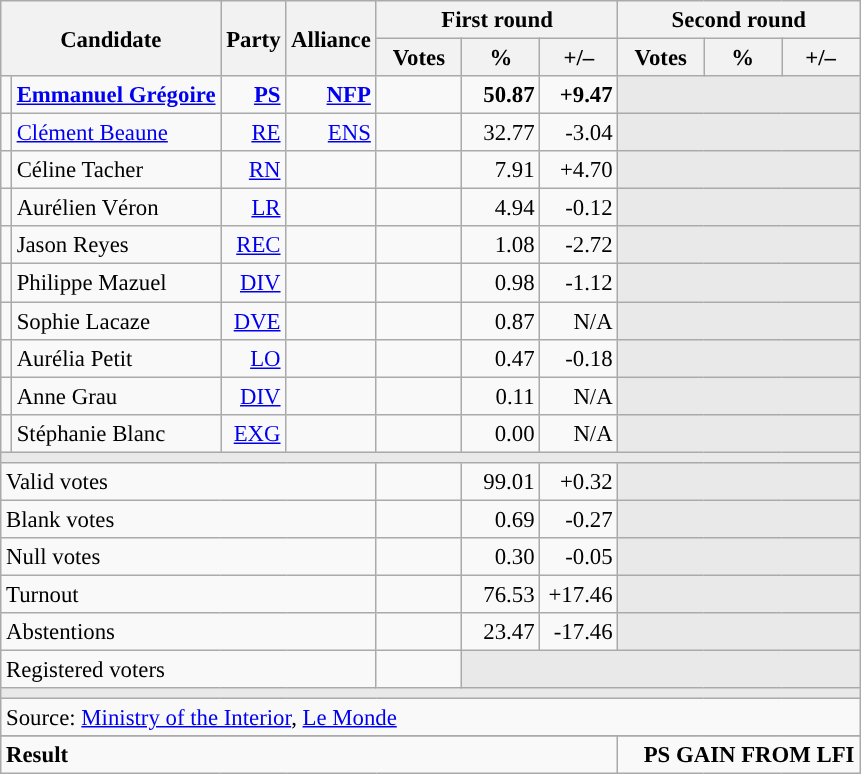<table class="wikitable" style="text-align:right;font-size:95%;">
<tr>
<th rowspan="2" colspan="2">Candidate</th>
<th rowspan="2">Party</th>
<th rowspan="2">Alliance</th>
<th colspan="3">First round</th>
<th colspan="3">Second round</th>
</tr>
<tr>
<th style="width:50px;">Votes</th>
<th style="width:45px;">%</th>
<th style="width:45px;">+/–</th>
<th style="width:50px;">Votes</th>
<th style="width:45px;">%</th>
<th style="width:45px;">+/–</th>
</tr>
<tr>
<td style="color:inherit;background:"></td>
<td style="text-align:left;"><strong><a href='#'>Emmanuel Grégoire</a></strong></td>
<td><a href='#'><strong>PS</strong></a></td>
<td><a href='#'><strong>NFP</strong></a></td>
<td><strong></strong></td>
<td><strong>50.87</strong></td>
<td><strong>+9.47</strong></td>
<td colspan="3" style="background:#E9E9E9;"></td>
</tr>
<tr>
<td style="color:inherit;background:"></td>
<td style="text-align:left;"><a href='#'>Clément Beaune</a></td>
<td><a href='#'>RE</a></td>
<td><a href='#'>ENS</a></td>
<td></td>
<td>32.77</td>
<td>-3.04</td>
<td colspan="3" style="background:#E9E9E9;"></td>
</tr>
<tr>
<td style="color:inherit;background:"></td>
<td style="text-align:left;">Céline Tacher</td>
<td><a href='#'>RN</a></td>
<td></td>
<td></td>
<td>7.91</td>
<td>+4.70</td>
<td colspan="3" style="background:#E9E9E9;"></td>
</tr>
<tr>
<td style="color:inherit;background:"></td>
<td style="text-align:left;">Aurélien Véron</td>
<td><a href='#'>LR</a></td>
<td></td>
<td></td>
<td>4.94</td>
<td>-0.12</td>
<td colspan="3" style="background:#E9E9E9;"></td>
</tr>
<tr>
<td style="color:inherit;background:"></td>
<td style="text-align:left;">Jason Reyes</td>
<td><a href='#'>REC</a></td>
<td></td>
<td></td>
<td>1.08</td>
<td>-2.72</td>
<td colspan="3" style="background:#E9E9E9;"></td>
</tr>
<tr>
<td style="color:inherit;background:"></td>
<td style="text-align:left;">Philippe Mazuel</td>
<td><a href='#'>DIV</a></td>
<td></td>
<td></td>
<td>0.98</td>
<td>-1.12</td>
<td colspan="3" style="background:#E9E9E9;"></td>
</tr>
<tr>
<td style="color:inherit;background:"></td>
<td style="text-align:left;">Sophie Lacaze</td>
<td><a href='#'>DVE</a></td>
<td></td>
<td></td>
<td>0.87</td>
<td>N/A</td>
<td colspan="3" style="background:#E9E9E9;"></td>
</tr>
<tr>
<td style="color:inherit;background:"></td>
<td style="text-align:left;">Aurélia Petit</td>
<td><a href='#'>LO</a></td>
<td></td>
<td></td>
<td>0.47</td>
<td>-0.18</td>
<td colspan="3" style="background:#E9E9E9;"></td>
</tr>
<tr>
<td style="color:inherit;background:"></td>
<td style="text-align:left;">Anne Grau</td>
<td><a href='#'>DIV</a></td>
<td></td>
<td></td>
<td>0.11</td>
<td>N/A</td>
<td colspan="3" style="background:#E9E9E9;"></td>
</tr>
<tr>
<td style="color:inherit;background:"></td>
<td style="text-align:left;">Stéphanie Blanc</td>
<td><a href='#'>EXG</a></td>
<td></td>
<td></td>
<td>0.00</td>
<td>N/A</td>
<td colspan="3" style="background:#E9E9E9;"></td>
</tr>
<tr>
<td colspan="10" style="background:#E9E9E9;"></td>
</tr>
<tr>
<td colspan="4" style="text-align:left;">Valid votes</td>
<td></td>
<td>99.01</td>
<td>+0.32</td>
<td colspan="3" style="background:#E9E9E9;"></td>
</tr>
<tr>
<td colspan="4" style="text-align:left;">Blank votes</td>
<td></td>
<td>0.69</td>
<td>-0.27</td>
<td colspan="3" style="background:#E9E9E9;"></td>
</tr>
<tr>
<td colspan="4" style="text-align:left;">Null votes</td>
<td></td>
<td>0.30</td>
<td>-0.05</td>
<td colspan="3" style="background:#E9E9E9;"></td>
</tr>
<tr>
<td colspan="4" style="text-align:left;">Turnout</td>
<td></td>
<td>76.53</td>
<td>+17.46</td>
<td colspan="3" style="background:#E9E9E9;"></td>
</tr>
<tr>
<td colspan="4" style="text-align:left;">Abstentions</td>
<td></td>
<td>23.47</td>
<td>-17.46</td>
<td colspan="3" style="background:#E9E9E9;"></td>
</tr>
<tr>
<td colspan="4" style="text-align:left;">Registered voters</td>
<td></td>
<td colspan="5" style="background:#E9E9E9;"></td>
</tr>
<tr>
<td colspan="10" style="background:#E9E9E9;"></td>
</tr>
<tr>
<td colspan="10" style="text-align:left;">Source: <a href='#'>Ministry of the Interior</a>, <a href='#'>Le Monde</a></td>
</tr>
<tr>
</tr>
<tr style="font-weight:bold">
<td colspan="7" style="text-align:left;">Result</td>
<td colspan="7" style="background-color:">PS GAIN FROM LFI</td>
</tr>
</table>
